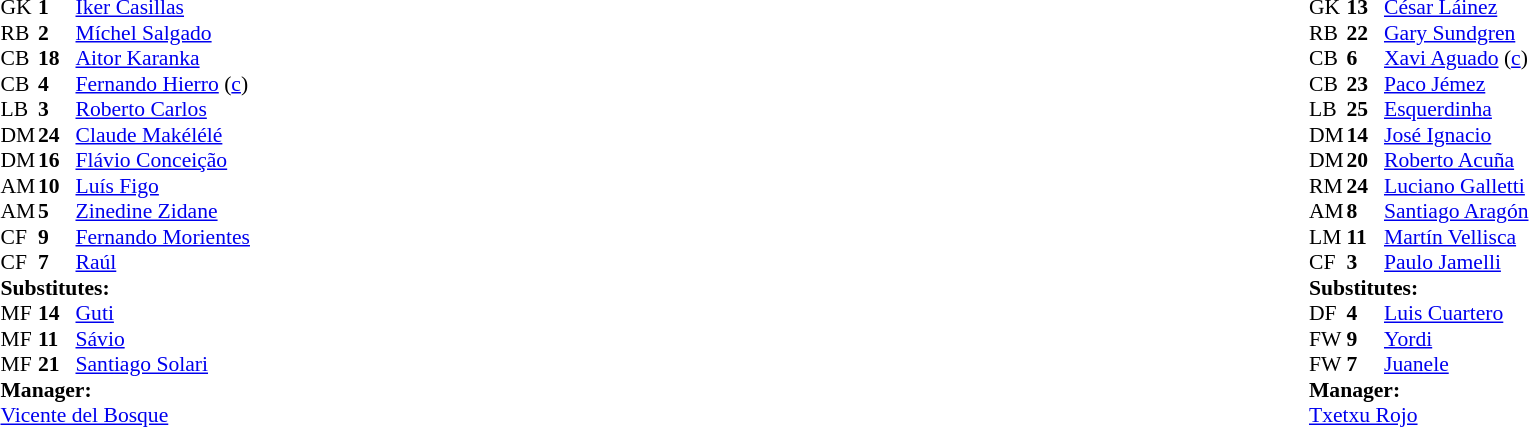<table width="100%">
<tr>
<td valign="top" width="50%"><br><table style="font-size: 90%" cellspacing="0" cellpadding="0">
<tr>
<td colspan="4"></td>
</tr>
<tr>
<th width="25"></th>
<th width="25"></th>
</tr>
<tr>
<td>GK</td>
<td><strong>1</strong></td>
<td> <a href='#'>Iker Casillas</a></td>
</tr>
<tr>
<td>RB</td>
<td><strong>2</strong></td>
<td> <a href='#'>Míchel Salgado</a></td>
</tr>
<tr>
<td>CB</td>
<td><strong>18</strong></td>
<td> <a href='#'>Aitor Karanka</a></td>
</tr>
<tr>
<td>CB</td>
<td><strong>4</strong></td>
<td> <a href='#'>Fernando Hierro</a> (<a href='#'>c</a>)</td>
</tr>
<tr>
<td>LB</td>
<td><strong>3</strong></td>
<td> <a href='#'>Roberto Carlos</a></td>
<td></td>
<td></td>
</tr>
<tr>
<td>DM</td>
<td><strong>24</strong></td>
<td> <a href='#'>Claude Makélélé</a></td>
</tr>
<tr>
<td>DM</td>
<td><strong>16</strong></td>
<td> <a href='#'>Flávio Conceição</a></td>
</tr>
<tr>
<td>AM</td>
<td><strong>10</strong></td>
<td> <a href='#'>Luís Figo</a></td>
</tr>
<tr>
<td>AM</td>
<td><strong>5</strong></td>
<td> <a href='#'>Zinedine Zidane</a></td>
<td></td>
<td></td>
</tr>
<tr>
<td>CF</td>
<td><strong>9</strong></td>
<td> <a href='#'>Fernando Morientes</a></td>
<td></td>
<td></td>
</tr>
<tr>
<td>CF</td>
<td><strong>7</strong></td>
<td> <a href='#'>Raúl</a></td>
</tr>
<tr>
<td colspan=4><strong>Substitutes:</strong></td>
</tr>
<tr>
<td>MF</td>
<td><strong>14</strong></td>
<td> <a href='#'>Guti</a></td>
<td></td>
<td></td>
</tr>
<tr>
<td>MF</td>
<td><strong>11</strong></td>
<td> <a href='#'>Sávio</a></td>
<td></td>
<td></td>
</tr>
<tr>
<td>MF</td>
<td><strong>21</strong></td>
<td> <a href='#'>Santiago Solari</a></td>
<td></td>
<td></td>
</tr>
<tr>
<td colspan=4><strong>Manager:</strong></td>
</tr>
<tr>
<td colspan="4"> <a href='#'>Vicente del Bosque</a></td>
</tr>
</table>
</td>
<td valign="top"></td>
<td valign="top" width="50%"><br><table style="font-size: 90%" cellspacing="0" cellpadding="0" align=center>
<tr>
<td colspan="4"></td>
</tr>
<tr>
<th width="25"></th>
<th width="25"></th>
</tr>
<tr>
<td>GK</td>
<td><strong>13</strong></td>
<td> <a href='#'>César Láinez</a></td>
</tr>
<tr>
<td>RB</td>
<td><strong>22</strong></td>
<td> <a href='#'>Gary Sundgren</a></td>
<td></td>
</tr>
<tr>
<td>CB</td>
<td><strong>6</strong></td>
<td> <a href='#'>Xavi Aguado</a> (<a href='#'>c</a>)</td>
</tr>
<tr>
<td>CB</td>
<td><strong>23</strong></td>
<td> <a href='#'>Paco Jémez</a></td>
</tr>
<tr>
<td>LB</td>
<td><strong>25</strong></td>
<td> <a href='#'>Esquerdinha</a></td>
</tr>
<tr>
<td>DM</td>
<td><strong>14</strong></td>
<td> <a href='#'>José Ignacio</a></td>
<td></td>
</tr>
<tr>
<td>DM</td>
<td><strong>20</strong></td>
<td> <a href='#'>Roberto Acuña</a></td>
</tr>
<tr>
<td>RM</td>
<td><strong>24</strong></td>
<td> <a href='#'>Luciano Galletti</a></td>
<td></td>
<td></td>
</tr>
<tr>
<td>AM</td>
<td><strong>8</strong></td>
<td> <a href='#'>Santiago Aragón</a></td>
<td></td>
<td></td>
</tr>
<tr>
<td>LM</td>
<td><strong>11</strong></td>
<td> <a href='#'>Martín Vellisca</a></td>
<td></td>
<td></td>
</tr>
<tr>
<td>CF</td>
<td><strong>3</strong></td>
<td> <a href='#'>Paulo Jamelli</a></td>
</tr>
<tr>
<td colspan=4><strong>Substitutes:</strong></td>
</tr>
<tr>
<td>DF</td>
<td><strong>4</strong></td>
<td> <a href='#'>Luis Cuartero</a></td>
<td></td>
<td></td>
</tr>
<tr>
<td>FW</td>
<td><strong>9</strong></td>
<td> <a href='#'>Yordi</a></td>
<td></td>
<td></td>
</tr>
<tr>
<td>FW</td>
<td><strong>7</strong></td>
<td> <a href='#'>Juanele</a></td>
<td></td>
<td></td>
</tr>
<tr>
<td colspan=4><strong>Manager:</strong></td>
</tr>
<tr>
<td colspan="4"> <a href='#'>Txetxu Rojo</a></td>
</tr>
</table>
</td>
</tr>
</table>
